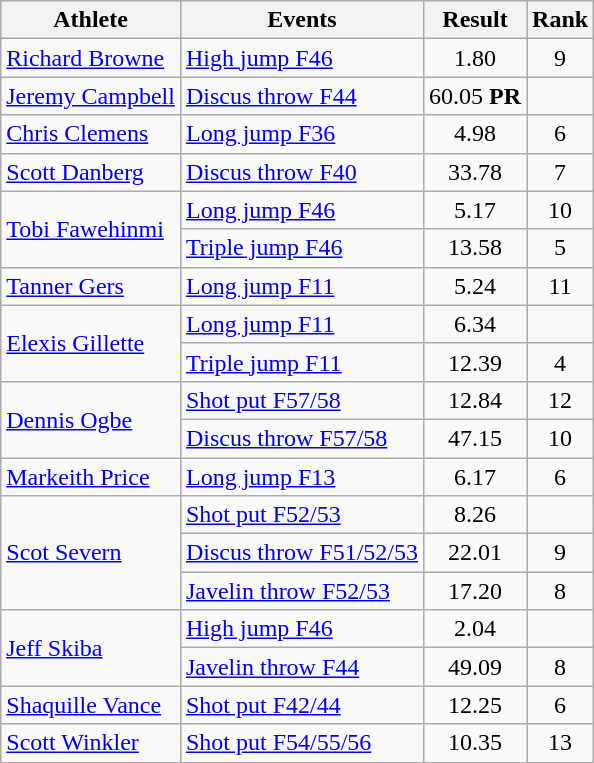<table class=wikitable>
<tr>
<th>Athlete</th>
<th>Events</th>
<th>Result</th>
<th>Rank</th>
</tr>
<tr>
<td><a href='#'>Richard Browne</a></td>
<td><a href='#'>High jump F46</a></td>
<td style="text-align:center;">1.80</td>
<td style="text-align:center;">9</td>
</tr>
<tr>
<td><a href='#'>Jeremy Campbell</a></td>
<td><a href='#'>Discus throw F44</a></td>
<td style="text-align:center;">60.05 <strong>PR</strong></td>
<td style="text-align:center;"></td>
</tr>
<tr>
<td><a href='#'>Chris Clemens</a></td>
<td><a href='#'>Long jump F36</a></td>
<td style="text-align:center;">4.98</td>
<td style="text-align:center;">6</td>
</tr>
<tr>
<td><a href='#'>Scott Danberg</a></td>
<td><a href='#'>Discus throw F40</a></td>
<td style="text-align:center;">33.78</td>
<td style="text-align:center;">7</td>
</tr>
<tr>
<td rowspan=2><a href='#'>Tobi Fawehinmi</a></td>
<td><a href='#'>Long jump F46</a></td>
<td style="text-align:center;">5.17</td>
<td style="text-align:center;">10</td>
</tr>
<tr>
<td><a href='#'>Triple jump F46</a></td>
<td style="text-align:center;">13.58</td>
<td style="text-align:center;">5</td>
</tr>
<tr>
<td><a href='#'>Tanner Gers</a></td>
<td><a href='#'>Long jump F11</a></td>
<td style="text-align:center;">5.24</td>
<td style="text-align:center;">11</td>
</tr>
<tr>
<td rowspan=2><a href='#'>Elexis Gillette</a></td>
<td><a href='#'>Long jump F11</a></td>
<td style="text-align:center;">6.34</td>
<td style="text-align:center;"></td>
</tr>
<tr>
<td><a href='#'>Triple jump F11</a></td>
<td style="text-align:center;">12.39</td>
<td style="text-align:center;">4</td>
</tr>
<tr>
<td rowspan=2><a href='#'>Dennis Ogbe</a></td>
<td><a href='#'>Shot put F57/58</a></td>
<td style="text-align:center;">12.84</td>
<td style="text-align:center;">12</td>
</tr>
<tr>
<td><a href='#'>Discus throw F57/58</a></td>
<td style="text-align:center;">47.15</td>
<td style="text-align:center;">10</td>
</tr>
<tr>
<td><a href='#'>Markeith Price</a></td>
<td><a href='#'>Long jump F13</a></td>
<td style="text-align:center;">6.17</td>
<td style="text-align:center;">6</td>
</tr>
<tr>
<td rowspan=3><a href='#'>Scot Severn</a></td>
<td><a href='#'>Shot put F52/53</a></td>
<td style="text-align:center;">8.26</td>
<td style="text-align:center;"></td>
</tr>
<tr>
<td><a href='#'>Discus throw F51/52/53</a></td>
<td style="text-align:center;">22.01</td>
<td style="text-align:center;">9</td>
</tr>
<tr>
<td><a href='#'>Javelin throw F52/53</a></td>
<td style="text-align:center;">17.20</td>
<td style="text-align:center;">8</td>
</tr>
<tr>
<td rowspan=2><a href='#'>Jeff Skiba</a></td>
<td><a href='#'>High jump F46</a></td>
<td style="text-align:center;">2.04</td>
<td style="text-align:center;"></td>
</tr>
<tr>
<td><a href='#'>Javelin throw F44</a></td>
<td style="text-align:center;">49.09</td>
<td style="text-align:center;">8</td>
</tr>
<tr>
<td><a href='#'>Shaquille Vance</a></td>
<td><a href='#'>Shot put F42/44</a></td>
<td style="text-align:center;">12.25</td>
<td style="text-align:center;">6</td>
</tr>
<tr>
<td><a href='#'>Scott Winkler</a></td>
<td><a href='#'>Shot put F54/55/56</a></td>
<td style="text-align:center;">10.35</td>
<td style="text-align:center;">13</td>
</tr>
</table>
